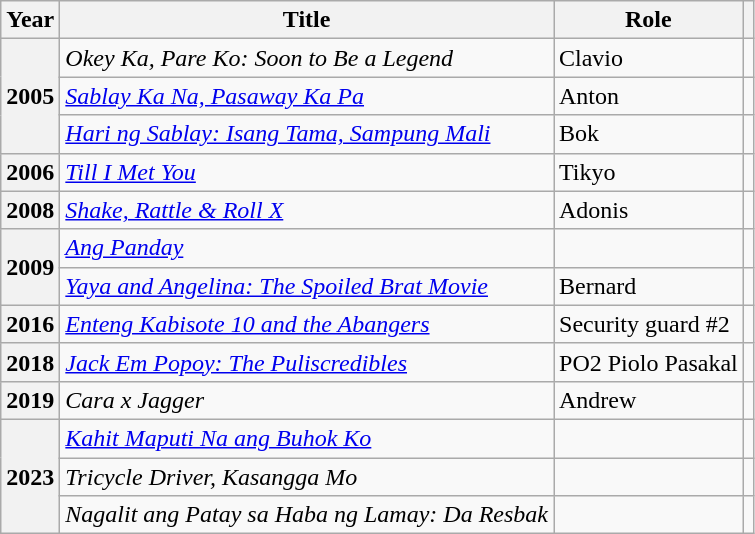<table class="wikitable plainrowheaders sortable">
<tr>
<th scope="col">Year</th>
<th scope="col">Title</th>
<th scope="col">Role</th>
<th scope="col" class="unsortable"></th>
</tr>
<tr>
<th scope="row" rowspan="3">2005</th>
<td><em>Okey Ka, Pare Ko: Soon to Be a Legend</em></td>
<td>Clavio</td>
<td></td>
</tr>
<tr>
<td><em><a href='#'>Sablay Ka Na, Pasaway Ka Pa</a></em></td>
<td>Anton</td>
<td></td>
</tr>
<tr>
<td><em><a href='#'>Hari ng Sablay: Isang Tama, Sampung Mali</a></em></td>
<td>Bok</td>
<td></td>
</tr>
<tr>
<th scope="row">2006</th>
<td><em><a href='#'>Till I Met You</a></em></td>
<td>Tikyo</td>
<td></td>
</tr>
<tr>
<th scope="row">2008</th>
<td><em><a href='#'>Shake, Rattle & Roll X</a></em></td>
<td>Adonis</td>
<td></td>
</tr>
<tr>
<th scope="row" rowspan="2">2009</th>
<td><em><a href='#'>Ang Panday</a></em></td>
<td></td>
<td></td>
</tr>
<tr>
<td><em><a href='#'>Yaya and Angelina: The Spoiled Brat Movie</a></em></td>
<td>Bernard</td>
<td></td>
</tr>
<tr>
<th scope="row">2016</th>
<td><em><a href='#'>Enteng Kabisote 10 and the Abangers</a></em></td>
<td>Security guard #2</td>
<td></td>
</tr>
<tr>
<th scope="row">2018</th>
<td><em><a href='#'>Jack Em Popoy: The Puliscredibles</a></em></td>
<td>PO2 Piolo Pasakal</td>
<td></td>
</tr>
<tr>
<th scope="row">2019</th>
<td><em>Cara x Jagger</em></td>
<td>Andrew</td>
<td></td>
</tr>
<tr>
<th scope="row" rowspan="3">2023</th>
<td><em><a href='#'>Kahit Maputi Na ang Buhok Ko</a></em></td>
<td></td>
<td></td>
</tr>
<tr>
<td><em>Tricycle Driver, Kasangga Mo</em></td>
<td></td>
<td></td>
</tr>
<tr>
<td><em>Nagalit ang Patay sa Haba ng Lamay: Da Resbak</em></td>
<td></td>
<td></td>
</tr>
</table>
